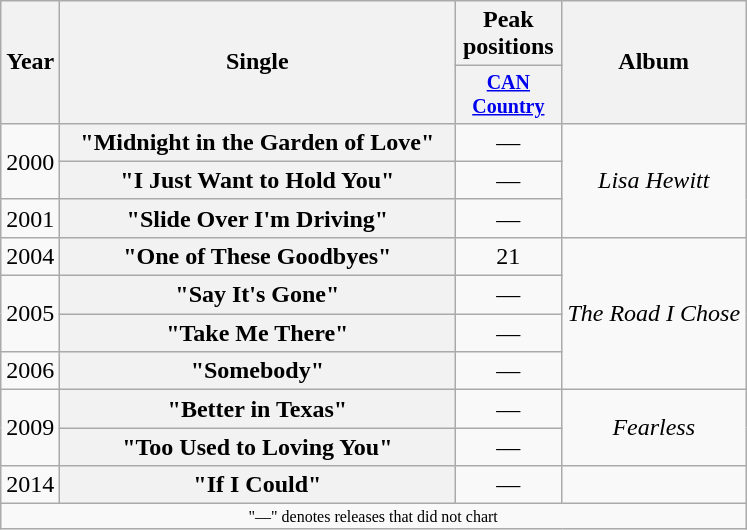<table class="wikitable plainrowheaders" style="text-align:center;">
<tr>
<th rowspan="2">Year</th>
<th rowspan="2" style="width:16em;">Single</th>
<th>Peak positions</th>
<th rowspan="2">Album</th>
</tr>
<tr style="font-size:smaller;">
<th width="65"><a href='#'>CAN Country</a><br></th>
</tr>
<tr>
<td rowspan="2">2000</td>
<th scope="row">"Midnight in the Garden of Love"</th>
<td>—</td>
<td rowspan="3"><em>Lisa Hewitt</em></td>
</tr>
<tr>
<th scope="row">"I Just Want to Hold You"</th>
<td>—</td>
</tr>
<tr>
<td>2001</td>
<th scope="row">"Slide Over I'm Driving"</th>
<td>—</td>
</tr>
<tr>
<td>2004</td>
<th scope="row">"One of These Goodbyes"</th>
<td>21</td>
<td rowspan="4"><em>The Road I Chose</em></td>
</tr>
<tr>
<td rowspan="2">2005</td>
<th scope="row">"Say It's Gone"</th>
<td>—</td>
</tr>
<tr>
<th scope="row">"Take Me There"</th>
<td>—</td>
</tr>
<tr>
<td>2006</td>
<th scope="row">"Somebody"</th>
<td>—</td>
</tr>
<tr>
<td rowspan="2">2009</td>
<th scope="row">"Better in Texas"</th>
<td>—</td>
<td rowspan="2"><em>Fearless</em></td>
</tr>
<tr>
<th scope="row">"Too Used to Loving You"</th>
<td>—</td>
</tr>
<tr>
<td>2014</td>
<th scope="row">"If I Could"</th>
<td>—</td>
<td></td>
</tr>
<tr>
<td colspan="4" style="font-size:8pt">"—" denotes releases that did not chart</td>
</tr>
</table>
